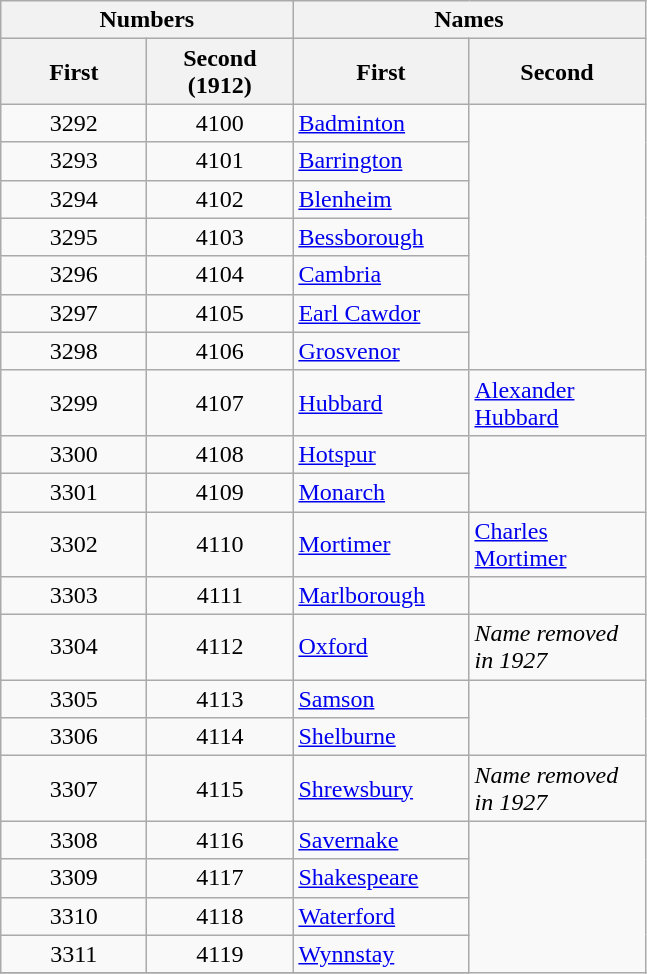<table class="wikitable">
<tr>
<th colspan=2 align=center>Numbers</th>
<th colspan=2>Names</th>
</tr>
<tr>
<th width="90" align=center>First</th>
<th width="90" align=center>Second (1912)</th>
<th width="110" align=center>First</th>
<th width="110" align=center>Second</th>
</tr>
<tr>
<td align=center>3292</td>
<td align=center>4100</td>
<td><a href='#'>Badminton</a></td>
</tr>
<tr>
<td align=center>3293</td>
<td align=center>4101</td>
<td><a href='#'>Barrington</a></td>
</tr>
<tr>
<td align=center>3294</td>
<td align=center>4102</td>
<td><a href='#'>Blenheim</a></td>
</tr>
<tr>
<td align=center>3295</td>
<td align=center>4103</td>
<td><a href='#'>Bessborough</a></td>
</tr>
<tr>
<td align=center>3296</td>
<td align=center>4104</td>
<td><a href='#'>Cambria</a></td>
</tr>
<tr>
<td align=center>3297</td>
<td align=center>4105</td>
<td><a href='#'>Earl Cawdor</a></td>
</tr>
<tr>
<td align=center>3298</td>
<td align=center>4106</td>
<td><a href='#'>Grosvenor</a></td>
</tr>
<tr>
<td align=center>3299</td>
<td align=center>4107</td>
<td><a href='#'>Hubbard</a></td>
<td><a href='#'>Alexander Hubbard</a></td>
</tr>
<tr>
<td align=center>3300</td>
<td align=center>4108</td>
<td><a href='#'>Hotspur</a></td>
</tr>
<tr>
<td align=center>3301</td>
<td align=center>4109</td>
<td><a href='#'>Monarch</a></td>
</tr>
<tr>
<td align=center>3302</td>
<td align=center>4110</td>
<td><a href='#'>Mortimer</a></td>
<td><a href='#'>Charles Mortimer</a></td>
</tr>
<tr>
<td align=center>3303</td>
<td align=center>4111</td>
<td><a href='#'>Marlborough</a></td>
</tr>
<tr>
<td align=center>3304</td>
<td align=center>4112</td>
<td><a href='#'>Oxford</a></td>
<td><em>Name removed in 1927</em></td>
</tr>
<tr>
<td align=center>3305</td>
<td align=center>4113</td>
<td><a href='#'>Samson</a></td>
</tr>
<tr>
<td align=center>3306</td>
<td align=center>4114</td>
<td><a href='#'>Shelburne</a></td>
</tr>
<tr>
<td align=center>3307</td>
<td align=center>4115</td>
<td><a href='#'>Shrewsbury</a></td>
<td><em>Name removed in 1927</em></td>
</tr>
<tr>
<td align=center>3308</td>
<td align=center>4116</td>
<td><a href='#'>Savernake</a></td>
</tr>
<tr>
<td align=center>3309</td>
<td align=center>4117</td>
<td><a href='#'>Shakespeare</a></td>
</tr>
<tr>
<td align=center>3310</td>
<td align=center>4118</td>
<td><a href='#'>Waterford</a></td>
</tr>
<tr>
<td align=center>3311</td>
<td align=center>4119</td>
<td><a href='#'>Wynnstay</a></td>
</tr>
<tr>
</tr>
</table>
